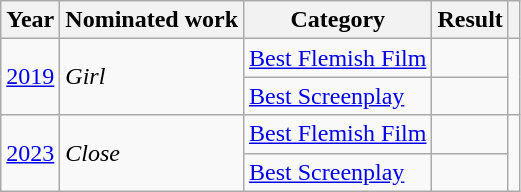<table class="wikitable sortable">
<tr>
<th>Year</th>
<th>Nominated work</th>
<th>Category</th>
<th>Result</th>
<th class="unsortable"></th>
</tr>
<tr>
<td rowspan="2"><a href='#'>2019</a></td>
<td rowspan="2"><em>Girl</em></td>
<td><a href='#'>Best Flemish Film</a></td>
<td></td>
<td rowspan="2"></td>
</tr>
<tr>
<td><a href='#'>Best Screenplay</a></td>
<td></td>
</tr>
<tr>
<td rowspan="2"><a href='#'>2023</a></td>
<td rowspan="2"><em>Close</em></td>
<td><a href='#'>Best Flemish Film</a></td>
<td></td>
<td rowspan="2"></td>
</tr>
<tr>
<td><a href='#'>Best Screenplay</a></td>
<td></td>
</tr>
</table>
